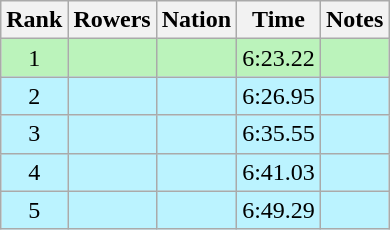<table class="wikitable sortable" style="text-align:center">
<tr>
<th>Rank</th>
<th>Rowers</th>
<th>Nation</th>
<th>Time</th>
<th>Notes</th>
</tr>
<tr bgcolor=bbf3bb>
<td>1</td>
<td align=left data-sort-value="Geneș, Liliana"></td>
<td align=left></td>
<td>6:23.22</td>
<td></td>
</tr>
<tr bgcolor=bbf3ff>
<td>2</td>
<td align=left data-sort-value="Bălan, Anișoara"></td>
<td align=left></td>
<td>6:26.95</td>
<td></td>
</tr>
<tr bgcolor=bbf3ff>
<td>3</td>
<td align=left data-sort-value="Frolova, Inna"></td>
<td align=left></td>
<td>6:35.55</td>
<td></td>
</tr>
<tr bgcolor=bbf3ff>
<td>4</td>
<td align=left data-sort-value="Krejčová, Hana"></td>
<td align=left></td>
<td>6:41.03</td>
<td></td>
</tr>
<tr bgcolor=bbf3ff>
<td>5</td>
<td align=left data-sort-value="Coupat, Monique"></td>
<td align=left></td>
<td>6:49.29</td>
<td></td>
</tr>
</table>
